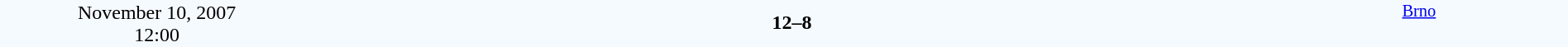<table style="width: 100%; background:#F5FAFF;" cellspacing="0">
<tr>
<td align=center rowspan=3 width=20%>November 10, 2007<br>12:00</td>
</tr>
<tr>
<td width=24% align=right></td>
<td align=center width=13%><strong>12–8</strong></td>
<td width=24%></td>
<td style=font-size:85% rowspan=3 valign=top align=center><a href='#'>Brno</a></td>
</tr>
<tr style=font-size:85%>
<td align=right></td>
<td align=center></td>
<td></td>
</tr>
</table>
